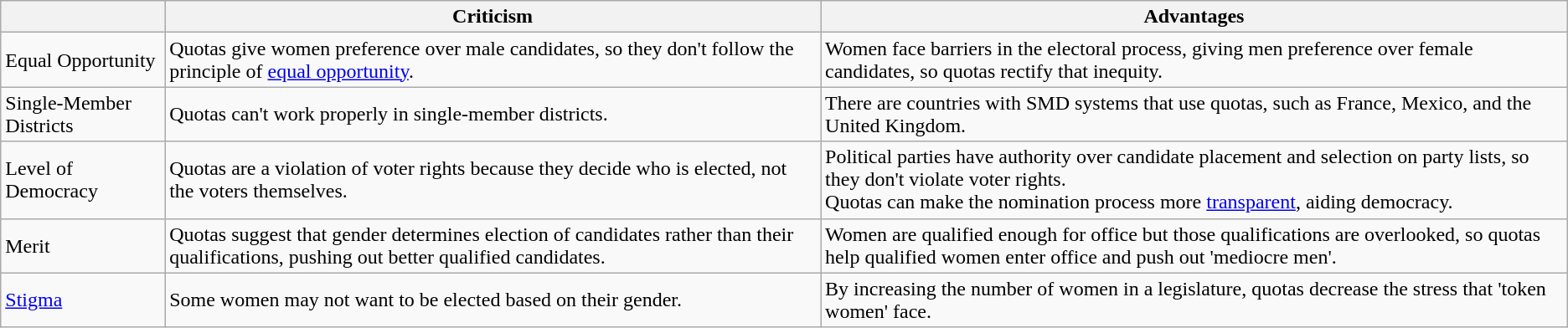<table class="wikitable">
<tr>
<th></th>
<th>Criticism</th>
<th>Advantages</th>
</tr>
<tr>
<td>Equal Opportunity</td>
<td>Quotas give women preference over male candidates, so they don't follow the principle of <a href='#'>equal opportunity</a>.</td>
<td>Women face barriers in the electoral process, giving men preference over female candidates, so quotas rectify that inequity.</td>
</tr>
<tr>
<td>Single-Member Districts</td>
<td>Quotas can't work properly in single-member districts.</td>
<td>There are countries with SMD systems that use quotas, such as France, Mexico, and the United Kingdom.</td>
</tr>
<tr>
<td>Level of Democracy</td>
<td>Quotas are a violation of voter rights because they decide who is elected, not the voters themselves.</td>
<td>Political parties have authority over candidate placement and selection on party lists, so they don't violate voter rights.<br>Quotas can make the nomination process more <a href='#'>transparent</a>, aiding democracy.</td>
</tr>
<tr>
<td>Merit</td>
<td>Quotas suggest that gender determines election of candidates rather than their qualifications, pushing out better qualified candidates.</td>
<td>Women are qualified enough for office but those qualifications are overlooked, so quotas help qualified women enter office and push out 'mediocre men'.</td>
</tr>
<tr>
<td><a href='#'>Stigma</a></td>
<td>Some women may not want to be elected based on their gender.</td>
<td>By increasing the number of women in a legislature, quotas decrease the stress that 'token women' face.</td>
</tr>
</table>
